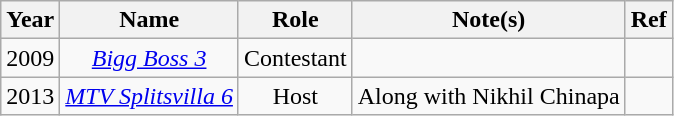<table class="wikitable" style="text-align:center;">
<tr>
<th>Year</th>
<th>Name</th>
<th>Role</th>
<th>Note(s)</th>
<th>Ref</th>
</tr>
<tr>
<td>2009</td>
<td><em><a href='#'>Bigg Boss 3</a></em></td>
<td>Contestant</td>
<td></td>
<td style="text-align:center;"></td>
</tr>
<tr>
<td>2013</td>
<td><em><a href='#'>MTV Splitsvilla 6</a></em></td>
<td>Host</td>
<td>Along with Nikhil Chinapa</td>
<td style="text-align:center;"></td>
</tr>
</table>
